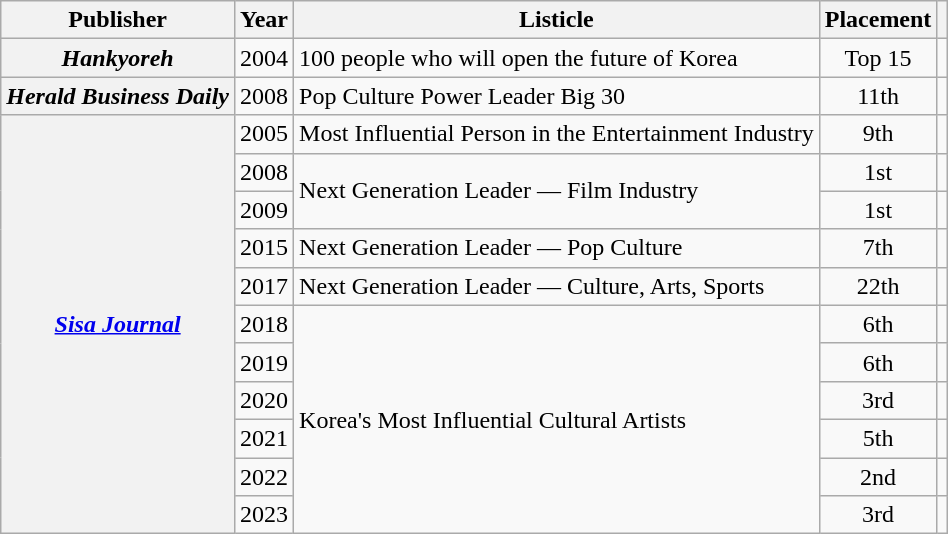<table class="wikitable plainrowheaders sortable" style="text-align:center">
<tr>
<th scope="col">Publisher</th>
<th scope="col">Year</th>
<th scope="col">Listicle</th>
<th scope="col">Placement</th>
<th scope="col" class="unsortable"></th>
</tr>
<tr>
<th scope="row"><em>Hankyoreh</em></th>
<td>2004</td>
<td style="text-align:left">100 people who will open the future of Korea</td>
<td>Top 15</td>
<td></td>
</tr>
<tr>
<th scope="row"><em>Herald Business Daily</em></th>
<td>2008</td>
<td style="text-align:left">Pop Culture Power Leader Big 30</td>
<td>11th</td>
<td></td>
</tr>
<tr>
<th rowspan="11" scope="row"><em><a href='#'>Sisa Journal</a></em></th>
<td>2005</td>
<td style="text-align:left">Most Influential Person in the Entertainment Industry</td>
<td>9th</td>
<td></td>
</tr>
<tr>
<td>2008</td>
<td style="text-align:left" rowspan="2">Next Generation Leader — Film Industry</td>
<td>1st</td>
<td></td>
</tr>
<tr>
<td>2009</td>
<td>1st</td>
<td></td>
</tr>
<tr>
<td>2015</td>
<td style="text-align:left">Next Generation Leader — Pop Culture</td>
<td>7th</td>
<td></td>
</tr>
<tr>
<td rowspan="1">2017</td>
<td style="text-align:left">Next Generation Leader — Culture, Arts, Sports</td>
<td>22th</td>
<td></td>
</tr>
<tr>
<td>2018</td>
<td style="text-align:left" rowspan="6">Korea's Most Influential Cultural Artists</td>
<td>6th</td>
<td></td>
</tr>
<tr>
<td>2019</td>
<td>6th</td>
<td></td>
</tr>
<tr>
<td>2020</td>
<td>3rd</td>
<td></td>
</tr>
<tr>
<td>2021</td>
<td>5th</td>
<td></td>
</tr>
<tr>
<td>2022</td>
<td>2nd</td>
<td></td>
</tr>
<tr>
<td>2023</td>
<td>3rd</td>
<td></td>
</tr>
</table>
